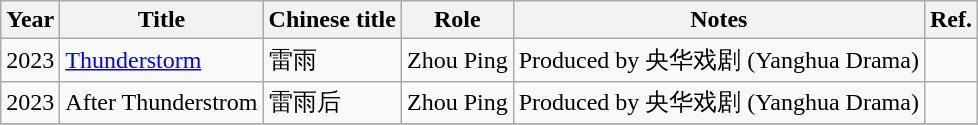<table class="wikitable plainrowheaders sortable">
<tr>
<th>Year</th>
<th>Title</th>
<th>Chinese title</th>
<th>Role</th>
<th>Notes</th>
<th>Ref.</th>
</tr>
<tr>
<td>2023</td>
<td><a href='#'>Thunderstorm</a></td>
<td>雷雨</td>
<td>Zhou Ping</td>
<td>Produced by 央华戏剧 (Yanghua Drama)</td>
<td></td>
</tr>
<tr>
<td>2023</td>
<td>After Thunderstrom</td>
<td>雷雨后</td>
<td>Zhou Ping</td>
<td>Produced by 央华戏剧 (Yanghua Drama)</td>
<td></td>
</tr>
<tr>
</tr>
</table>
